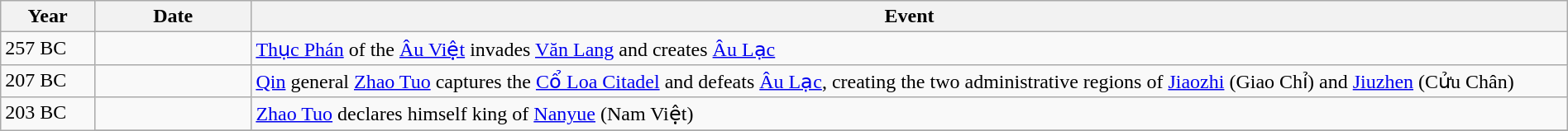<table class="wikitable" width="100%">
<tr>
<th style="width:6%">Year</th>
<th style="width:10%">Date</th>
<th>Event</th>
</tr>
<tr>
<td>257 BC</td>
<td></td>
<td><a href='#'>Thục Phán</a> of the <a href='#'>Âu Việt</a> invades <a href='#'>Văn Lang</a> and creates <a href='#'>Âu Lạc</a></td>
</tr>
<tr>
<td>207 BC</td>
<td></td>
<td><a href='#'>Qin</a> general <a href='#'>Zhao Tuo</a> captures the <a href='#'>Cổ Loa Citadel</a> and defeats <a href='#'>Âu Lạc</a>, creating the two administrative regions of <a href='#'>Jiaozhi</a> (Giao Chỉ) and <a href='#'>Jiuzhen</a> (Cửu Chân)</td>
</tr>
<tr>
<td rowspan="2" valign="top">203 BC</td>
<td></td>
<td><a href='#'>Zhao Tuo</a> declares himself king of <a href='#'>Nanyue</a> (Nam Việt)</td>
</tr>
<tr>
</tr>
</table>
